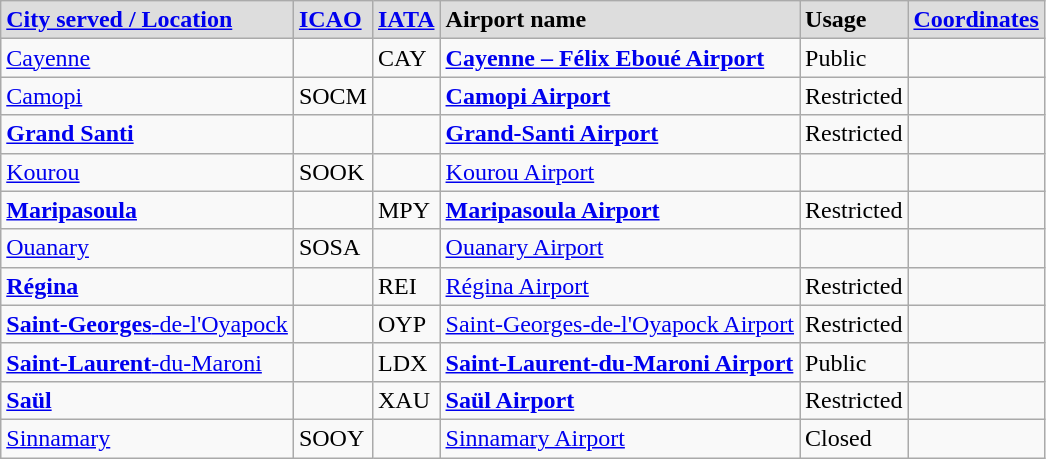<table class="wikitable sortable">
<tr style="vertical-align:baseline; font-weight:bold; background:#ddd;">
<td><a href='#'>City served / Location</a></td>
<td><a href='#'>ICAO</a></td>
<td><a href='#'>IATA</a></td>
<td>Airport name</td>
<td>Usage</td>
<td><a href='#'>Coordinates</a></td>
</tr>
<tr valign="top">
<td><a href='#'>Cayenne</a></td>
<td></td>
<td>CAY</td>
<td><strong><a href='#'>Cayenne – Félix Eboué Airport</a></strong></td>
<td>Public</td>
<td></td>
</tr>
<tr valign="top">
<td><a href='#'>Camopi</a></td>
<td>SOCM</td>
<td></td>
<td><strong><a href='#'>Camopi Airport</a></strong></td>
<td>Restricted</td>
<td></td>
</tr>
<tr valign="top">
<td><strong><a href='#'>Grand Santi</a></strong></td>
<td></td>
<td></td>
<td><strong><a href='#'>Grand-Santi Airport</a></strong></td>
<td>Restricted</td>
<td></td>
</tr>
<tr valign="top">
<td><a href='#'>Kourou</a></td>
<td>SOOK</td>
<td></td>
<td><a href='#'>Kourou Airport</a></td>
<td></td>
<td></td>
</tr>
<tr valign="top">
<td><strong><a href='#'>Maripasoula</a></strong></td>
<td></td>
<td>MPY</td>
<td><strong><a href='#'>Maripasoula Airport</a></strong></td>
<td>Restricted</td>
<td></td>
</tr>
<tr valign="top">
<td><a href='#'>Ouanary</a></td>
<td>SOSA</td>
<td></td>
<td><a href='#'>Ouanary Airport</a></td>
<td></td>
<td></td>
</tr>
<tr valign="top">
<td><strong><a href='#'>Régina</a></strong></td>
<td></td>
<td>REI</td>
<td><a href='#'>Régina Airport</a></td>
<td>Restricted</td>
<td></td>
</tr>
<tr valign="top">
<td><a href='#'><strong>Saint-Georges</strong>-de-l'Oyapock</a></td>
<td></td>
<td>OYP</td>
<td><a href='#'>Saint-Georges-de-l'Oyapock Airport</a></td>
<td>Restricted</td>
<td></td>
</tr>
<tr valign="top">
<td><a href='#'><strong>Saint-Laurent</strong>-du-Maroni</a></td>
<td></td>
<td>LDX</td>
<td><strong><a href='#'>Saint-Laurent-du-Maroni Airport</a></strong></td>
<td>Public</td>
<td></td>
</tr>
<tr valign="top">
<td><strong><a href='#'>Saül</a></strong></td>
<td></td>
<td>XAU</td>
<td><strong><a href='#'>Saül Airport</a></strong></td>
<td>Restricted</td>
<td></td>
</tr>
<tr valign="top">
<td><a href='#'>Sinnamary</a></td>
<td>SOOY</td>
<td></td>
<td><a href='#'>Sinnamary Airport</a></td>
<td>Closed</td>
<td></td>
</tr>
</table>
